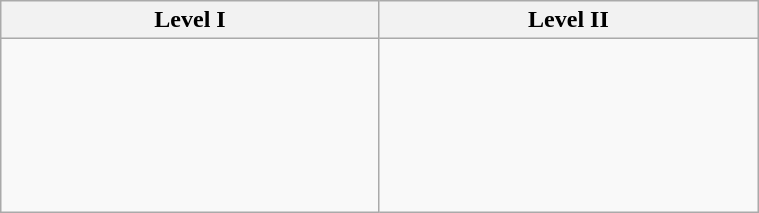<table class="wikitable" width=40%>
<tr>
<th width=50%>Level I</th>
<th width=50%>Level II</th>
</tr>
<tr>
<td><br><br>
<br>
<br>
<br>
<br>
</td>
<td><br><br>
<br>
<br>
<br>
<br>
</td>
</tr>
</table>
